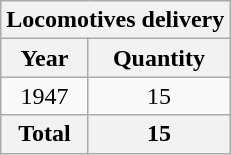<table class="wikitable">
<tr>
<th colspan="2">Locomotives delivery</th>
</tr>
<tr>
<th align="center">Year</th>
<th align="center">Quantity</th>
</tr>
<tr>
<td align="center">1947</td>
<td align="center">15</td>
</tr>
<tr>
<th align="center">Total</th>
<th align="center">15</th>
</tr>
</table>
